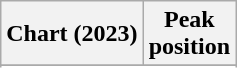<table class="wikitable sortable plainrowheaders" style="text-align:center">
<tr>
<th scope="col">Chart (2023)</th>
<th scope="col">Peak<br>position</th>
</tr>
<tr>
</tr>
<tr>
</tr>
</table>
